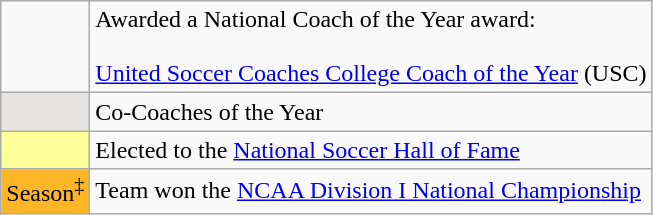<table class="wikitable">
<tr>
<td></td>
<td>Awarded a National Coach of the Year award:<br><br><a href='#'>United Soccer Coaches College Coach of the Year</a> (USC)<br></td>
</tr>
<tr>
<td style="background-color:#E5E4E2;"></td>
<td>Co-Coaches of the Year</td>
</tr>
<tr>
<td style="background-color:#FFFF99; width:3em"></td>
<td>Elected to the <a href='#'>National Soccer Hall of Fame</a></td>
</tr>
<tr>
<td style="background-color:#ffb626; width:3em">Season<sup>‡</sup></td>
<td>Team won the <a href='#'>NCAA Division I National Championship</a></td>
</tr>
</table>
